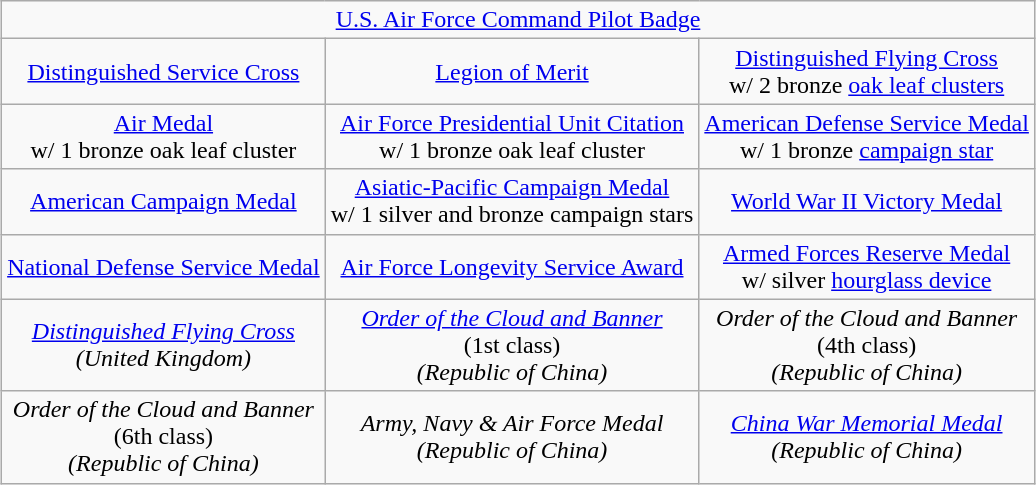<table class="wikitable" style="margin:1em auto; text-align:center;">
<tr>
<td colspan="3"><a href='#'>U.S. Air Force Command Pilot Badge</a></td>
</tr>
<tr>
<td><a href='#'>Distinguished Service Cross</a></td>
<td><a href='#'>Legion of Merit</a></td>
<td><a href='#'>Distinguished Flying Cross</a><br>w/ 2 bronze <a href='#'>oak leaf clusters</a></td>
</tr>
<tr>
<td><a href='#'>Air Medal</a><br>w/ 1 bronze oak leaf cluster</td>
<td><a href='#'>Air Force Presidential Unit Citation</a><br>w/ 1 bronze oak leaf cluster</td>
<td><a href='#'>American Defense Service Medal</a><br>w/ 1 bronze <a href='#'>campaign star</a></td>
</tr>
<tr>
<td><a href='#'>American Campaign Medal</a></td>
<td><a href='#'>Asiatic-Pacific Campaign Medal</a><br>w/ 1 silver and bronze campaign stars</td>
<td><a href='#'>World War II Victory Medal</a></td>
</tr>
<tr>
<td><a href='#'>National Defense Service Medal</a></td>
<td><a href='#'>Air Force Longevity Service Award</a></td>
<td><a href='#'>Armed Forces Reserve Medal</a><br>w/ silver <a href='#'>hourglass device</a></td>
</tr>
<tr>
<td><em><a href='#'>Distinguished Flying Cross</a></em><br><em>(United Kingdom)</em></td>
<td><em><a href='#'>Order of the Cloud and Banner</a></em><br>(1st class)<br><em>(Republic of China)</em></td>
<td><em>Order of the Cloud and Banner</em><br>(4th class)<br><em>(Republic of China)</em></td>
</tr>
<tr>
<td><em>Order of the Cloud and Banner</em><br>(6th class)<br><em>(Republic of China)</em></td>
<td><em>Army, Navy & Air Force Medal</em><br><em>(Republic of China)</em></td>
<td><em><a href='#'>China War Memorial Medal</a></em><br><em>(Republic of China)</em></td>
</tr>
</table>
